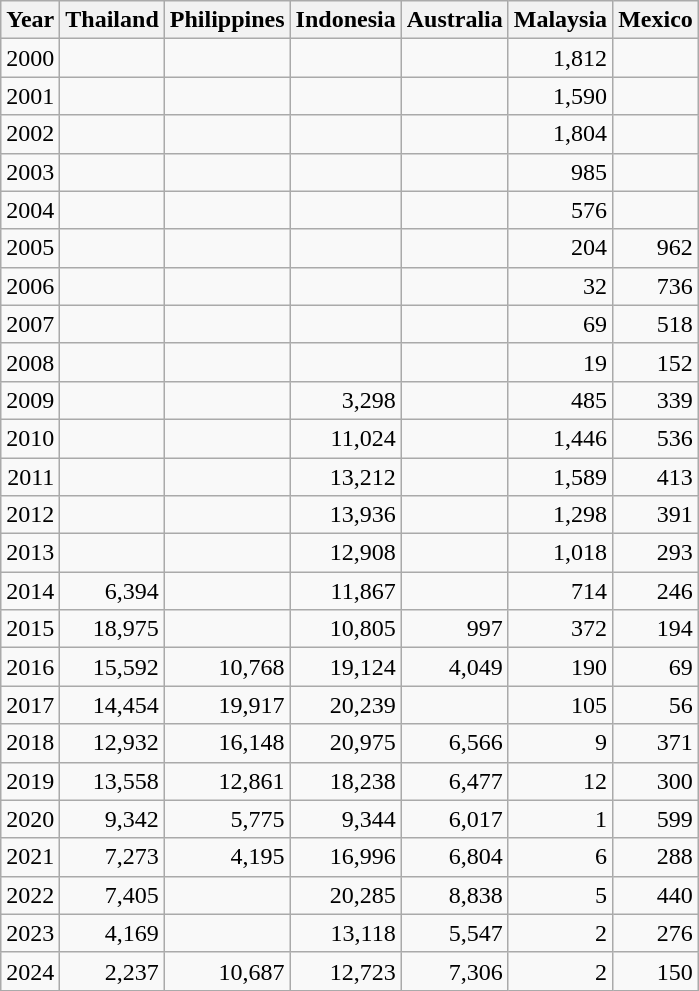<table class=wikitable style="text-align: right;">
<tr>
<th>Year</th>
<th>Thailand</th>
<th>Philippines</th>
<th>Indonesia</th>
<th>Australia</th>
<th>Malaysia</th>
<th>Mexico</th>
</tr>
<tr>
<td>2000</td>
<td></td>
<td></td>
<td></td>
<td></td>
<td>1,812</td>
<td></td>
</tr>
<tr>
<td>2001</td>
<td></td>
<td></td>
<td></td>
<td></td>
<td>1,590</td>
<td></td>
</tr>
<tr>
<td>2002</td>
<td></td>
<td></td>
<td></td>
<td></td>
<td>1,804</td>
<td></td>
</tr>
<tr>
<td>2003</td>
<td></td>
<td></td>
<td></td>
<td></td>
<td>985</td>
<td></td>
</tr>
<tr>
<td>2004</td>
<td></td>
<td></td>
<td></td>
<td></td>
<td>576</td>
<td></td>
</tr>
<tr>
<td>2005</td>
<td></td>
<td></td>
<td></td>
<td></td>
<td>204</td>
<td>962</td>
</tr>
<tr>
<td>2006</td>
<td></td>
<td></td>
<td></td>
<td></td>
<td>32</td>
<td>736</td>
</tr>
<tr>
<td>2007</td>
<td></td>
<td></td>
<td></td>
<td></td>
<td>69</td>
<td>518</td>
</tr>
<tr>
<td>2008</td>
<td></td>
<td></td>
<td></td>
<td></td>
<td>19</td>
<td>152</td>
</tr>
<tr>
<td>2009</td>
<td></td>
<td></td>
<td>3,298</td>
<td></td>
<td>485</td>
<td>339</td>
</tr>
<tr>
<td>2010</td>
<td></td>
<td></td>
<td>11,024</td>
<td></td>
<td>1,446</td>
<td>536</td>
</tr>
<tr>
<td>2011</td>
<td></td>
<td></td>
<td>13,212</td>
<td></td>
<td>1,589</td>
<td>413</td>
</tr>
<tr>
<td>2012</td>
<td></td>
<td></td>
<td>13,936</td>
<td></td>
<td>1,298</td>
<td>391</td>
</tr>
<tr>
<td>2013</td>
<td></td>
<td></td>
<td>12,908</td>
<td></td>
<td>1,018</td>
<td>293</td>
</tr>
<tr>
<td>2014</td>
<td>6,394</td>
<td></td>
<td>11,867</td>
<td></td>
<td>714</td>
<td>246</td>
</tr>
<tr>
<td>2015</td>
<td>18,975</td>
<td></td>
<td>10,805</td>
<td>997</td>
<td>372</td>
<td>194</td>
</tr>
<tr>
<td>2016</td>
<td>15,592</td>
<td>10,768</td>
<td>19,124</td>
<td>4,049</td>
<td>190</td>
<td>69</td>
</tr>
<tr>
<td>2017</td>
<td>14,454</td>
<td>19,917</td>
<td>20,239</td>
<td></td>
<td>105</td>
<td>56</td>
</tr>
<tr>
<td>2018</td>
<td>12,932</td>
<td>16,148</td>
<td>20,975</td>
<td>6,566</td>
<td>9</td>
<td>371</td>
</tr>
<tr>
<td>2019</td>
<td>13,558</td>
<td>12,861</td>
<td>18,238</td>
<td>6,477</td>
<td>12</td>
<td>300</td>
</tr>
<tr>
<td>2020</td>
<td>9,342</td>
<td>5,775</td>
<td>9,344</td>
<td>6,017</td>
<td>1</td>
<td>599</td>
</tr>
<tr>
<td>2021</td>
<td>7,273</td>
<td>4,195</td>
<td>16,996</td>
<td>6,804</td>
<td>6</td>
<td>288</td>
</tr>
<tr>
<td>2022</td>
<td>7,405</td>
<td></td>
<td>20,285</td>
<td>8,838</td>
<td>5</td>
<td>440</td>
</tr>
<tr>
<td>2023</td>
<td>4,169</td>
<td></td>
<td>13,118</td>
<td>5,547</td>
<td>2</td>
<td>276</td>
</tr>
<tr>
<td>2024</td>
<td>2,237</td>
<td>10,687</td>
<td>12,723</td>
<td>7,306</td>
<td>2</td>
<td>150</td>
</tr>
</table>
